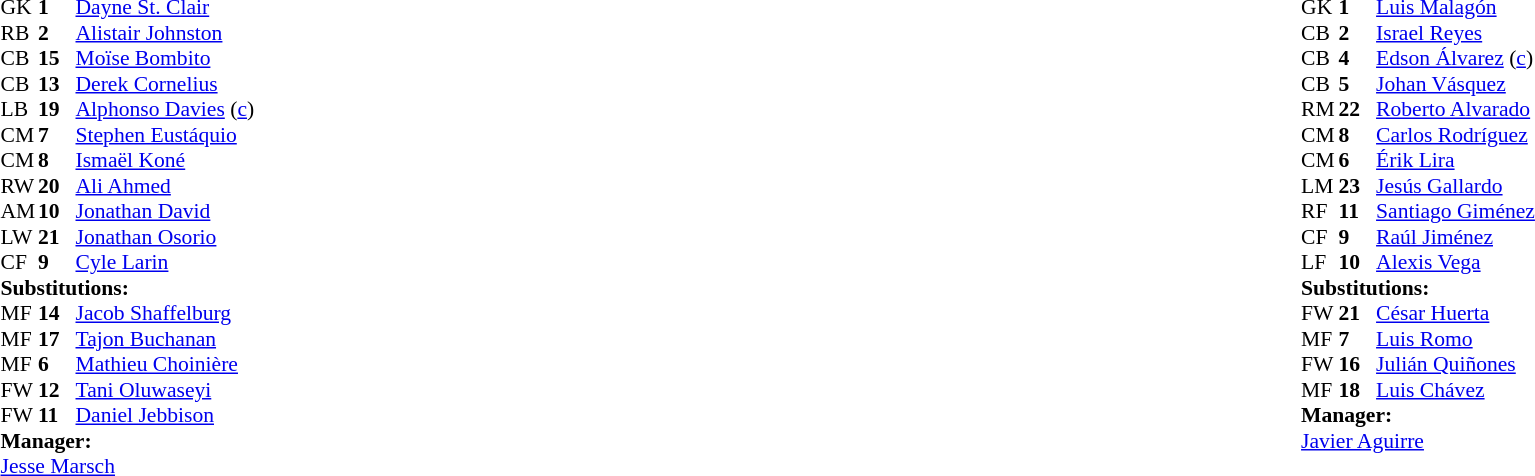<table width="100%">
<tr>
<td valign="top" width="40%"><br><table style="font-size:90%" cellspacing="0" cellpadding="0">
<tr>
<th width=25></th>
<th width=25></th>
</tr>
<tr>
<td>GK</td>
<td><strong>1</strong></td>
<td><a href='#'>Dayne St. Clair</a></td>
</tr>
<tr>
<td>RB</td>
<td><strong>2</strong></td>
<td><a href='#'>Alistair Johnston</a></td>
<td></td>
</tr>
<tr>
<td>CB</td>
<td><strong>15</strong></td>
<td><a href='#'>Moïse Bombito</a></td>
<td></td>
</tr>
<tr>
<td>CB</td>
<td><strong>13</strong></td>
<td><a href='#'>Derek Cornelius</a></td>
</tr>
<tr>
<td>LB</td>
<td><strong>19</strong></td>
<td><a href='#'>Alphonso Davies</a> (<a href='#'>c</a>)</td>
<td></td>
</tr>
<tr>
<td>CM</td>
<td><strong>7</strong></td>
<td><a href='#'>Stephen Eustáquio</a></td>
<td></td>
<td></td>
</tr>
<tr>
<td>CM</td>
<td><strong>8</strong></td>
<td><a href='#'>Ismaël Koné</a></td>
<td></td>
<td></td>
</tr>
<tr>
<td>RW</td>
<td><strong>20</strong></td>
<td><a href='#'>Ali Ahmed</a></td>
<td></td>
<td></td>
</tr>
<tr>
<td>AM</td>
<td><strong>10</strong></td>
<td><a href='#'>Jonathan David</a></td>
</tr>
<tr>
<td>LW</td>
<td><strong>21</strong></td>
<td><a href='#'>Jonathan Osorio</a></td>
<td></td>
<td></td>
</tr>
<tr>
<td>CF</td>
<td><strong>9</strong></td>
<td><a href='#'>Cyle Larin</a></td>
<td></td>
<td></td>
</tr>
<tr>
<td colspan=3><strong>Substitutions:</strong></td>
</tr>
<tr>
<td>MF</td>
<td><strong>14</strong></td>
<td><a href='#'>Jacob Shaffelburg</a></td>
<td></td>
<td></td>
</tr>
<tr>
<td>MF</td>
<td><strong>17</strong></td>
<td><a href='#'>Tajon Buchanan</a></td>
<td></td>
<td></td>
</tr>
<tr>
<td>MF</td>
<td><strong>6</strong></td>
<td><a href='#'>Mathieu Choinière</a></td>
<td></td>
<td></td>
</tr>
<tr>
<td>FW</td>
<td><strong>12</strong></td>
<td><a href='#'>Tani Oluwaseyi</a></td>
<td></td>
<td></td>
</tr>
<tr>
<td>FW</td>
<td><strong>11</strong></td>
<td><a href='#'>Daniel Jebbison</a></td>
<td></td>
<td></td>
</tr>
<tr>
<td colspan=3><strong>Manager:</strong></td>
</tr>
<tr>
<td colspan=3> <a href='#'>Jesse Marsch</a></td>
</tr>
</table>
</td>
<td valign="top"></td>
<td valign="top" width="50%"><br><table style="font-size:90%; margin:auto" cellspacing="0" cellpadding="0">
<tr>
<th width=25></th>
<th width=25></th>
</tr>
<tr>
<td>GK</td>
<td><strong>1</strong></td>
<td><a href='#'>Luis Malagón</a></td>
</tr>
<tr>
<td>CB</td>
<td><strong>2</strong></td>
<td><a href='#'>Israel Reyes</a></td>
<td></td>
</tr>
<tr>
<td>CB</td>
<td><strong>4</strong></td>
<td><a href='#'>Edson Álvarez</a> (<a href='#'>c</a>)</td>
</tr>
<tr>
<td>CB</td>
<td><strong>5</strong></td>
<td><a href='#'>Johan Vásquez</a></td>
<td></td>
</tr>
<tr>
<td>RM</td>
<td><strong>22</strong></td>
<td><a href='#'>Roberto Alvarado</a></td>
</tr>
<tr>
<td>CM</td>
<td><strong>8</strong></td>
<td><a href='#'>Carlos Rodríguez</a></td>
<td></td>
<td></td>
</tr>
<tr>
<td>CM</td>
<td><strong>6</strong></td>
<td><a href='#'>Érik Lira</a></td>
<td></td>
<td></td>
</tr>
<tr>
<td>LM</td>
<td><strong>23</strong></td>
<td><a href='#'>Jesús Gallardo</a></td>
</tr>
<tr>
<td>RF</td>
<td><strong>11</strong></td>
<td><a href='#'>Santiago Giménez</a></td>
<td></td>
<td></td>
</tr>
<tr>
<td>CF</td>
<td><strong>9</strong></td>
<td><a href='#'>Raúl Jiménez</a></td>
</tr>
<tr>
<td>LF</td>
<td><strong>10</strong></td>
<td><a href='#'>Alexis Vega</a></td>
<td></td>
<td></td>
</tr>
<tr>
<td colspan=3><strong>Substitutions:</strong></td>
</tr>
<tr>
<td>FW</td>
<td><strong>21</strong></td>
<td><a href='#'>César Huerta</a></td>
<td></td>
<td></td>
</tr>
<tr>
<td>MF</td>
<td><strong>7</strong></td>
<td><a href='#'>Luis Romo</a></td>
<td></td>
<td></td>
</tr>
<tr>
<td>FW</td>
<td><strong>16</strong></td>
<td><a href='#'>Julián Quiñones</a></td>
<td></td>
<td></td>
</tr>
<tr>
<td>MF</td>
<td><strong>18</strong></td>
<td><a href='#'>Luis Chávez</a></td>
<td></td>
<td></td>
</tr>
<tr>
<td colspan=3><strong>Manager:</strong></td>
</tr>
<tr>
<td colspan=3><a href='#'>Javier Aguirre</a></td>
</tr>
</table>
</td>
</tr>
</table>
